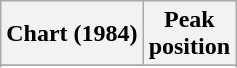<table class="wikitable sortable plainrowheaders" style="text-align:center">
<tr>
<th>Chart (1984)</th>
<th>Peak<br>position</th>
</tr>
<tr>
</tr>
<tr>
</tr>
</table>
